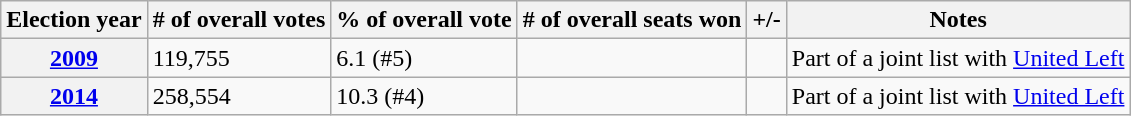<table class=wikitable>
<tr>
<th>Election year</th>
<th># of overall votes</th>
<th>% of overall vote</th>
<th># of overall seats won</th>
<th>+/-</th>
<th>Notes</th>
</tr>
<tr>
<th><a href='#'>2009</a></th>
<td>119,755</td>
<td>6.1 (#5)</td>
<td></td>
<td></td>
<td>Part of a joint list with  <a href='#'>United Left</a></td>
</tr>
<tr>
<th><a href='#'>2014</a></th>
<td>258,554</td>
<td>10.3 (#4)</td>
<td></td>
<td></td>
<td>Part of a joint list with  <a href='#'>United Left</a></td>
</tr>
</table>
